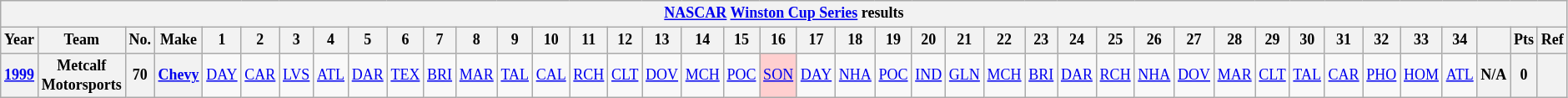<table class="wikitable" style="text-align:center; font-size:75%">
<tr>
<th colspan=45><a href='#'>NASCAR</a> <a href='#'>Winston Cup Series</a> results</th>
</tr>
<tr>
<th>Year</th>
<th>Team</th>
<th>No.</th>
<th>Make</th>
<th>1</th>
<th>2</th>
<th>3</th>
<th>4</th>
<th>5</th>
<th>6</th>
<th>7</th>
<th>8</th>
<th>9</th>
<th>10</th>
<th>11</th>
<th>12</th>
<th>13</th>
<th>14</th>
<th>15</th>
<th>16</th>
<th>17</th>
<th>18</th>
<th>19</th>
<th>20</th>
<th>21</th>
<th>22</th>
<th>23</th>
<th>24</th>
<th>25</th>
<th>26</th>
<th>27</th>
<th>28</th>
<th>29</th>
<th>30</th>
<th>31</th>
<th>32</th>
<th>33</th>
<th>34</th>
<th></th>
<th>Pts</th>
<th>Ref</th>
</tr>
<tr>
<th><a href='#'>1999</a></th>
<th>Metcalf Motorsports</th>
<th>70</th>
<th><a href='#'>Chevy</a></th>
<td><a href='#'>DAY</a></td>
<td><a href='#'>CAR</a></td>
<td><a href='#'>LVS</a></td>
<td><a href='#'>ATL</a></td>
<td><a href='#'>DAR</a></td>
<td><a href='#'>TEX</a></td>
<td><a href='#'>BRI</a></td>
<td><a href='#'>MAR</a></td>
<td><a href='#'>TAL</a></td>
<td><a href='#'>CAL</a></td>
<td><a href='#'>RCH</a></td>
<td><a href='#'>CLT</a></td>
<td><a href='#'>DOV</a></td>
<td><a href='#'>MCH</a></td>
<td><a href='#'>POC</a></td>
<td style="background:#FFCFCF;"><a href='#'>SON</a><br></td>
<td><a href='#'>DAY</a></td>
<td><a href='#'>NHA</a></td>
<td><a href='#'>POC</a></td>
<td><a href='#'>IND</a></td>
<td><a href='#'>GLN</a></td>
<td><a href='#'>MCH</a></td>
<td><a href='#'>BRI</a></td>
<td><a href='#'>DAR</a></td>
<td><a href='#'>RCH</a></td>
<td><a href='#'>NHA</a></td>
<td><a href='#'>DOV</a></td>
<td><a href='#'>MAR</a></td>
<td><a href='#'>CLT</a></td>
<td><a href='#'>TAL</a></td>
<td><a href='#'>CAR</a></td>
<td><a href='#'>PHO</a></td>
<td><a href='#'>HOM</a></td>
<td><a href='#'>ATL</a></td>
<th>N/A</th>
<th>0</th>
<th></th>
</tr>
</table>
